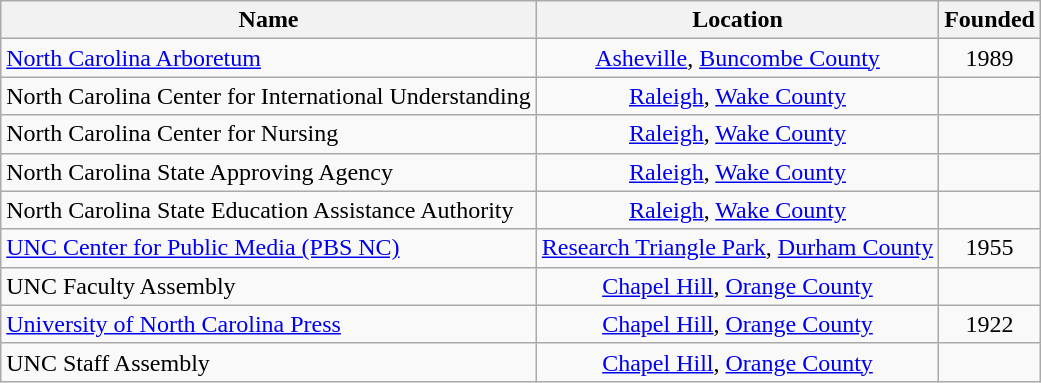<table class="wikitable sortable" style="text-align:left;">
<tr>
<th>Name</th>
<th>Location</th>
<th>Founded</th>
</tr>
<tr>
<td><a href='#'>North Carolina Arboretum</a></td>
<td style="text-align:center;"><a href='#'>Asheville</a>, <a href='#'>Buncombe County</a></td>
<td style="text-align:center;">1989</td>
</tr>
<tr>
<td>North Carolina Center for International Understanding</td>
<td style="text-align:center;"><a href='#'>Raleigh</a>, <a href='#'>Wake County</a></td>
<td style="text-align:center;"></td>
</tr>
<tr>
<td>North Carolina Center for Nursing</td>
<td style="text-align:center;"><a href='#'>Raleigh</a>, <a href='#'>Wake County</a></td>
<td style="text-align:center;"></td>
</tr>
<tr>
<td>North Carolina State Approving Agency</td>
<td style="text-align:center;"><a href='#'>Raleigh</a>, <a href='#'>Wake County</a></td>
<td style="text-align:center;"></td>
</tr>
<tr>
<td>North Carolina State Education Assistance Authority</td>
<td style="text-align:center;"><a href='#'>Raleigh</a>, <a href='#'>Wake County</a></td>
<td style="text-align:center;"></td>
</tr>
<tr>
<td><a href='#'>UNC Center for Public Media (PBS NC)</a></td>
<td style="text-align:center;"><a href='#'>Research Triangle Park</a>, <a href='#'>Durham County</a></td>
<td style="text-align:center;">1955</td>
</tr>
<tr>
<td>UNC Faculty Assembly</td>
<td style="text-align:center;"><a href='#'>Chapel Hill</a>, <a href='#'>Orange County</a></td>
<td style="text-align:center;"></td>
</tr>
<tr>
<td><a href='#'>University of North Carolina Press</a></td>
<td style="text-align:center;"><a href='#'>Chapel Hill</a>, <a href='#'>Orange County</a></td>
<td style="text-align:center;">1922</td>
</tr>
<tr>
<td>UNC Staff Assembly</td>
<td style="text-align:center;"><a href='#'>Chapel Hill</a>, <a href='#'>Orange County</a></td>
<td style="text-align:center;"></td>
</tr>
</table>
